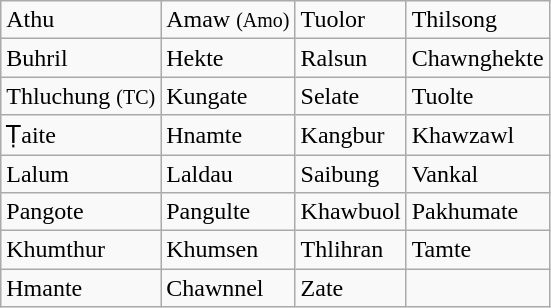<table class="wikitable">
<tr>
<td>Athu</td>
<td>Amaw <small>(Amo)</small></td>
<td>Tuolor</td>
<td>Thilsong</td>
</tr>
<tr>
<td>Buhril</td>
<td>Hekte</td>
<td>Ralsun</td>
<td>Chawnghekte</td>
</tr>
<tr>
<td>Thluchung <small>(TC)</small></td>
<td>Kungate</td>
<td>Selate</td>
<td>Tuolte</td>
</tr>
<tr>
<td>Ṭaite</td>
<td>Hnamte</td>
<td>Kangbur</td>
<td>Khawzawl</td>
</tr>
<tr>
<td>Lalum</td>
<td>Laldau</td>
<td>Saibung</td>
<td>Vankal</td>
</tr>
<tr>
<td>Pangote</td>
<td>Pangulte</td>
<td>Khawbuol</td>
<td>Pakhumate</td>
</tr>
<tr>
<td>Khumthur</td>
<td>Khumsen</td>
<td>Thlihran</td>
<td>Tamte</td>
</tr>
<tr>
<td>Hmante</td>
<td>Chawnnel</td>
<td>Zate</td>
<td></td>
</tr>
</table>
